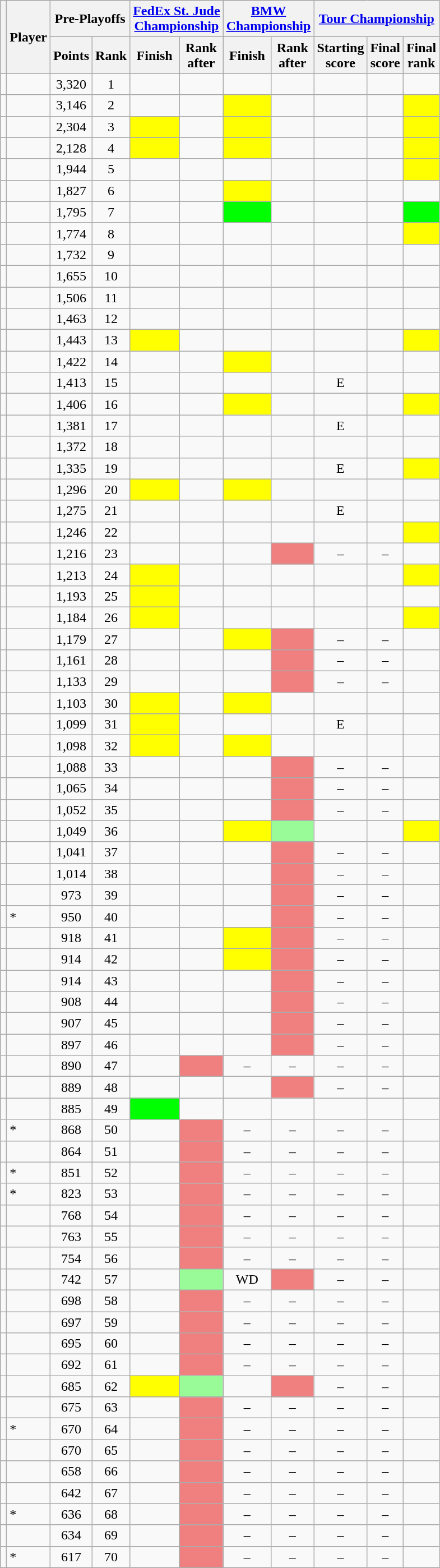<table class="wikitable sortable" style=text-align:center>
<tr>
<th rowspan=2></th>
<th rowspan=2>Player</th>
<th colspan=2>Pre-Playoffs</th>
<th colspan=2><a href='#'>FedEx St. Jude<br>Championship</a></th>
<th colspan=2><a href='#'>BMW<br>Championship</a></th>
<th colspan=3><a href='#'>Tour Championship</a></th>
</tr>
<tr>
<th>Points</th>
<th>Rank</th>
<th>Finish</th>
<th>Rank<br>after</th>
<th>Finish</th>
<th>Rank<br>after</th>
<th>Starting<br>score</th>
<th>Final<br>score</th>
<th>Final<br>rank</th>
</tr>
<tr>
<td></td>
<td align=left></td>
<td>3,320</td>
<td>1</td>
<td></td>
<td></td>
<td></td>
<td></td>
<td></td>
<td></td>
<td></td>
</tr>
<tr>
<td></td>
<td align=left></td>
<td>3,146</td>
<td>2</td>
<td></td>
<td></td>
<td style="background:yellow;"></td>
<td></td>
<td></td>
<td></td>
<td style="background:yellow;"></td>
</tr>
<tr>
<td></td>
<td align=left></td>
<td>2,304</td>
<td>3</td>
<td style="background:yellow;"></td>
<td></td>
<td style="background:yellow;"></td>
<td></td>
<td></td>
<td></td>
<td style="background:yellow;"></td>
</tr>
<tr>
<td></td>
<td align=left></td>
<td>2,128</td>
<td>4</td>
<td style="background:yellow;"></td>
<td></td>
<td style="background:yellow;"></td>
<td></td>
<td></td>
<td></td>
<td style="background:yellow;"></td>
</tr>
<tr>
<td></td>
<td align=left></td>
<td>1,944</td>
<td>5</td>
<td></td>
<td></td>
<td></td>
<td></td>
<td></td>
<td></td>
<td style="background:yellow;"></td>
</tr>
<tr>
<td></td>
<td align=left></td>
<td>1,827</td>
<td>6</td>
<td></td>
<td></td>
<td style="background:yellow;"></td>
<td></td>
<td></td>
<td></td>
<td></td>
</tr>
<tr>
<td></td>
<td align=left></td>
<td>1,795</td>
<td>7</td>
<td></td>
<td></td>
<td style="background:lime;"></td>
<td></td>
<td></td>
<td></td>
<td style="background:lime;"></td>
</tr>
<tr>
<td></td>
<td align=left></td>
<td>1,774</td>
<td>8</td>
<td></td>
<td></td>
<td></td>
<td></td>
<td></td>
<td></td>
<td style="background:yellow;"></td>
</tr>
<tr>
<td></td>
<td align=left></td>
<td>1,732</td>
<td>9</td>
<td></td>
<td></td>
<td></td>
<td></td>
<td></td>
<td></td>
<td></td>
</tr>
<tr>
<td></td>
<td align=left></td>
<td>1,655</td>
<td>10</td>
<td></td>
<td></td>
<td></td>
<td></td>
<td></td>
<td></td>
<td></td>
</tr>
<tr>
<td></td>
<td align=left></td>
<td>1,506</td>
<td>11</td>
<td></td>
<td></td>
<td></td>
<td></td>
<td></td>
<td></td>
<td></td>
</tr>
<tr>
<td></td>
<td align=left></td>
<td>1,463</td>
<td>12</td>
<td></td>
<td></td>
<td></td>
<td></td>
<td></td>
<td></td>
<td></td>
</tr>
<tr>
<td></td>
<td align=left></td>
<td>1,443</td>
<td>13</td>
<td style="background:yellow;"></td>
<td></td>
<td></td>
<td></td>
<td></td>
<td></td>
<td style="background:yellow;"></td>
</tr>
<tr>
<td></td>
<td align=left></td>
<td>1,422</td>
<td>14</td>
<td></td>
<td></td>
<td style="background:yellow;"></td>
<td></td>
<td></td>
<td></td>
<td></td>
</tr>
<tr>
<td></td>
<td align=left></td>
<td>1,413</td>
<td>15</td>
<td></td>
<td></td>
<td></td>
<td></td>
<td>E</td>
<td></td>
<td></td>
</tr>
<tr>
<td></td>
<td align=left></td>
<td>1,406</td>
<td>16</td>
<td></td>
<td></td>
<td style="background:yellow;"></td>
<td></td>
<td></td>
<td></td>
<td style="background:yellow;"></td>
</tr>
<tr>
<td></td>
<td align=left></td>
<td>1,381</td>
<td>17</td>
<td></td>
<td></td>
<td></td>
<td></td>
<td>E</td>
<td></td>
<td></td>
</tr>
<tr>
<td></td>
<td align=left></td>
<td>1,372</td>
<td>18</td>
<td></td>
<td></td>
<td></td>
<td></td>
<td></td>
<td></td>
<td></td>
</tr>
<tr>
<td></td>
<td align=left></td>
<td>1,335</td>
<td>19</td>
<td></td>
<td></td>
<td></td>
<td></td>
<td>E</td>
<td></td>
<td style="background:yellow;"></td>
</tr>
<tr>
<td></td>
<td align=left></td>
<td>1,296</td>
<td>20</td>
<td style="background:yellow;"></td>
<td></td>
<td style="background:yellow;"></td>
<td></td>
<td></td>
<td></td>
<td></td>
</tr>
<tr>
<td></td>
<td align=left></td>
<td>1,275</td>
<td>21</td>
<td></td>
<td></td>
<td></td>
<td></td>
<td>E</td>
<td></td>
<td></td>
</tr>
<tr>
<td></td>
<td align=left></td>
<td>1,246</td>
<td>22</td>
<td></td>
<td></td>
<td></td>
<td></td>
<td></td>
<td></td>
<td style="background:yellow;"></td>
</tr>
<tr>
<td></td>
<td align=left></td>
<td>1,216</td>
<td>23</td>
<td></td>
<td></td>
<td></td>
<td style="background:lightcoral;"></td>
<td>–</td>
<td>–</td>
<td></td>
</tr>
<tr>
<td></td>
<td align=left></td>
<td>1,213</td>
<td>24</td>
<td style="background:yellow;"></td>
<td></td>
<td></td>
<td></td>
<td></td>
<td></td>
<td style="background:yellow;"></td>
</tr>
<tr>
<td></td>
<td align=left></td>
<td>1,193</td>
<td>25</td>
<td style="background:yellow;"></td>
<td></td>
<td></td>
<td></td>
<td></td>
<td></td>
<td></td>
</tr>
<tr>
<td></td>
<td align=left></td>
<td>1,184</td>
<td>26</td>
<td style="background:yellow;"></td>
<td></td>
<td></td>
<td></td>
<td></td>
<td></td>
<td style="background:yellow;"></td>
</tr>
<tr>
<td></td>
<td align=left></td>
<td>1,179</td>
<td>27</td>
<td></td>
<td></td>
<td style="background:yellow;"></td>
<td style="background:lightcoral;"></td>
<td>–</td>
<td>–</td>
<td></td>
</tr>
<tr>
<td></td>
<td align=left></td>
<td>1,161</td>
<td>28</td>
<td></td>
<td></td>
<td></td>
<td style="background:lightcoral;"></td>
<td>–</td>
<td>–</td>
<td></td>
</tr>
<tr>
<td></td>
<td align=left></td>
<td>1,133</td>
<td>29</td>
<td></td>
<td></td>
<td></td>
<td style="background:lightcoral;"></td>
<td>–</td>
<td>–</td>
<td></td>
</tr>
<tr>
<td></td>
<td align=left></td>
<td>1,103</td>
<td>30</td>
<td style="background:yellow;"></td>
<td></td>
<td style="background:yellow;"></td>
<td></td>
<td></td>
<td></td>
<td></td>
</tr>
<tr>
<td></td>
<td align=left></td>
<td>1,099</td>
<td>31</td>
<td style="background:yellow;"></td>
<td></td>
<td></td>
<td></td>
<td>E</td>
<td></td>
<td></td>
</tr>
<tr>
<td></td>
<td align=left></td>
<td>1,098</td>
<td>32</td>
<td style="background:yellow;"></td>
<td></td>
<td style="background:yellow;"></td>
<td></td>
<td></td>
<td></td>
<td></td>
</tr>
<tr>
<td></td>
<td align=left></td>
<td>1,088</td>
<td>33</td>
<td></td>
<td></td>
<td></td>
<td style="background:lightcoral;"></td>
<td>–</td>
<td>–</td>
<td></td>
</tr>
<tr>
<td></td>
<td align=left></td>
<td>1,065</td>
<td>34</td>
<td></td>
<td></td>
<td></td>
<td style="background:lightcoral;"></td>
<td>–</td>
<td>–</td>
<td></td>
</tr>
<tr>
<td></td>
<td align=left></td>
<td>1,052</td>
<td>35</td>
<td></td>
<td></td>
<td></td>
<td style="background:lightcoral;"></td>
<td>–</td>
<td>–</td>
<td></td>
</tr>
<tr>
<td></td>
<td align=left></td>
<td>1,049</td>
<td>36</td>
<td></td>
<td></td>
<td style="background:yellow;"></td>
<td style="background:palegreen;"></td>
<td></td>
<td></td>
<td style="background:yellow;"></td>
</tr>
<tr>
<td></td>
<td align=left></td>
<td>1,041</td>
<td>37</td>
<td></td>
<td></td>
<td></td>
<td style="background:lightcoral;"></td>
<td>–</td>
<td>–</td>
<td></td>
</tr>
<tr>
<td></td>
<td align=left></td>
<td>1,014</td>
<td>38</td>
<td></td>
<td></td>
<td></td>
<td style="background:lightcoral;"></td>
<td>–</td>
<td>–</td>
<td></td>
</tr>
<tr>
<td></td>
<td align=left></td>
<td>973</td>
<td>39</td>
<td></td>
<td></td>
<td></td>
<td style="background:lightcoral;"></td>
<td>–</td>
<td>–</td>
<td></td>
</tr>
<tr>
<td></td>
<td align=left>*</td>
<td>950</td>
<td>40</td>
<td></td>
<td></td>
<td></td>
<td style="background:lightcoral;"></td>
<td>–</td>
<td>–</td>
<td></td>
</tr>
<tr>
<td></td>
<td align=left></td>
<td>918</td>
<td>41</td>
<td></td>
<td></td>
<td style="background:yellow;"></td>
<td style="background:lightcoral;"></td>
<td>–</td>
<td>–</td>
<td></td>
</tr>
<tr>
<td></td>
<td align=left></td>
<td>914</td>
<td>42</td>
<td></td>
<td></td>
<td style="background:yellow;"></td>
<td style="background:lightcoral;"></td>
<td>–</td>
<td>–</td>
<td></td>
</tr>
<tr>
<td></td>
<td align=left></td>
<td>914</td>
<td>43</td>
<td></td>
<td></td>
<td></td>
<td style="background:lightcoral;"></td>
<td>–</td>
<td>–</td>
<td></td>
</tr>
<tr>
<td></td>
<td align=left></td>
<td>908</td>
<td>44</td>
<td></td>
<td></td>
<td></td>
<td style="background:lightcoral;"></td>
<td>–</td>
<td>–</td>
<td></td>
</tr>
<tr>
<td></td>
<td align=left></td>
<td>907</td>
<td>45</td>
<td></td>
<td></td>
<td></td>
<td style="background:lightcoral;"></td>
<td>–</td>
<td>–</td>
<td></td>
</tr>
<tr>
<td></td>
<td align=left></td>
<td>897</td>
<td>46</td>
<td></td>
<td></td>
<td></td>
<td style="background:lightcoral;"></td>
<td>–</td>
<td>–</td>
<td></td>
</tr>
<tr>
<td></td>
<td align=left></td>
<td>890</td>
<td>47</td>
<td></td>
<td style="background:lightcoral;"></td>
<td>–</td>
<td>–</td>
<td>–</td>
<td>–</td>
<td></td>
</tr>
<tr>
<td></td>
<td align=left></td>
<td>889</td>
<td>48</td>
<td></td>
<td></td>
<td></td>
<td style="background:lightcoral;"></td>
<td>–</td>
<td>–</td>
<td></td>
</tr>
<tr>
<td></td>
<td align=left></td>
<td>885</td>
<td>49</td>
<td style="background:lime;"></td>
<td></td>
<td></td>
<td></td>
<td></td>
<td></td>
<td></td>
</tr>
<tr>
<td></td>
<td align=left>*</td>
<td>868</td>
<td>50</td>
<td></td>
<td style="background:lightcoral;"></td>
<td>–</td>
<td>–</td>
<td>–</td>
<td>–</td>
<td></td>
</tr>
<tr>
<td></td>
<td align=left></td>
<td>864</td>
<td>51</td>
<td></td>
<td style="background:lightcoral;"></td>
<td>–</td>
<td>–</td>
<td>–</td>
<td>–</td>
<td></td>
</tr>
<tr>
<td></td>
<td align=left>*</td>
<td>851</td>
<td>52</td>
<td></td>
<td style="background:lightcoral;"></td>
<td>–</td>
<td>–</td>
<td>–</td>
<td>–</td>
<td></td>
</tr>
<tr>
<td></td>
<td align=left>*</td>
<td>823</td>
<td>53</td>
<td></td>
<td style="background:lightcoral;"></td>
<td>–</td>
<td>–</td>
<td>–</td>
<td>–</td>
<td></td>
</tr>
<tr>
<td></td>
<td align=left></td>
<td>768</td>
<td>54</td>
<td></td>
<td style="background:lightcoral;"></td>
<td>–</td>
<td>–</td>
<td>–</td>
<td>–</td>
<td></td>
</tr>
<tr>
<td></td>
<td align=left></td>
<td>763</td>
<td>55</td>
<td></td>
<td style="background:lightcoral;"></td>
<td>–</td>
<td>–</td>
<td>–</td>
<td>–</td>
<td></td>
</tr>
<tr>
<td></td>
<td align=left></td>
<td>754</td>
<td>56</td>
<td></td>
<td style="background:lightcoral;"></td>
<td>–</td>
<td>–</td>
<td>–</td>
<td>–</td>
<td></td>
</tr>
<tr>
<td></td>
<td align=left></td>
<td>742</td>
<td>57</td>
<td></td>
<td style="background:palegreen;"></td>
<td>WD</td>
<td style="background:lightcoral;"></td>
<td>–</td>
<td>–</td>
<td></td>
</tr>
<tr>
<td></td>
<td align=left></td>
<td>698</td>
<td>58</td>
<td></td>
<td style="background:lightcoral;"></td>
<td>–</td>
<td>–</td>
<td>–</td>
<td>–</td>
<td></td>
</tr>
<tr>
<td></td>
<td align=left></td>
<td>697</td>
<td>59</td>
<td></td>
<td style="background:lightcoral;"></td>
<td>–</td>
<td>–</td>
<td>–</td>
<td>–</td>
<td></td>
</tr>
<tr>
<td></td>
<td align=left></td>
<td>695</td>
<td>60</td>
<td></td>
<td style="background:lightcoral;"></td>
<td>–</td>
<td>–</td>
<td>–</td>
<td>–</td>
<td></td>
</tr>
<tr>
<td></td>
<td align=left></td>
<td>692</td>
<td>61</td>
<td></td>
<td style="background:lightcoral;"></td>
<td>–</td>
<td>–</td>
<td>–</td>
<td>–</td>
<td></td>
</tr>
<tr>
<td></td>
<td align=left></td>
<td>685</td>
<td>62</td>
<td style="background:yellow;"></td>
<td style="background:palegreen;"></td>
<td></td>
<td style="background:lightcoral;"></td>
<td>–</td>
<td>–</td>
<td></td>
</tr>
<tr>
<td></td>
<td align=left></td>
<td>675</td>
<td>63</td>
<td></td>
<td style="background:lightcoral;"></td>
<td>–</td>
<td>–</td>
<td>–</td>
<td>–</td>
<td></td>
</tr>
<tr>
<td></td>
<td align=left>*</td>
<td>670</td>
<td>64</td>
<td></td>
<td style="background:lightcoral;"></td>
<td>–</td>
<td>–</td>
<td>–</td>
<td>–</td>
<td></td>
</tr>
<tr>
<td></td>
<td align=left></td>
<td>670</td>
<td>65</td>
<td></td>
<td style="background:lightcoral;"></td>
<td>–</td>
<td>–</td>
<td>–</td>
<td>–</td>
<td></td>
</tr>
<tr>
<td></td>
<td align=left></td>
<td>658</td>
<td>66</td>
<td></td>
<td style="background:lightcoral;"></td>
<td>–</td>
<td>–</td>
<td>–</td>
<td>–</td>
<td></td>
</tr>
<tr>
<td></td>
<td align=left></td>
<td>642</td>
<td>67</td>
<td></td>
<td style="background:lightcoral;"></td>
<td>–</td>
<td>–</td>
<td>–</td>
<td>–</td>
<td></td>
</tr>
<tr>
<td></td>
<td align=left>*</td>
<td>636</td>
<td>68</td>
<td></td>
<td style="background:lightcoral;"></td>
<td>–</td>
<td>–</td>
<td>–</td>
<td>–</td>
<td></td>
</tr>
<tr>
<td></td>
<td align=left></td>
<td>634</td>
<td>69</td>
<td></td>
<td style="background:lightcoral;"></td>
<td>–</td>
<td>–</td>
<td>–</td>
<td>–</td>
<td></td>
</tr>
<tr>
<td></td>
<td align=left>*</td>
<td>617</td>
<td>70</td>
<td></td>
<td style="background:lightcoral;"></td>
<td>–</td>
<td>–</td>
<td>–</td>
<td>–</td>
<td></td>
</tr>
</table>
